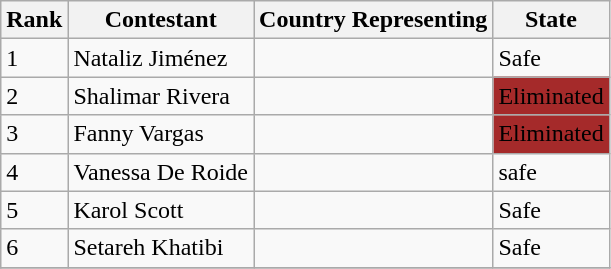<table class="wikitable">
<tr>
<th>Rank</th>
<th>Contestant</th>
<th>Country Representing</th>
<th>State</th>
</tr>
<tr>
<td>1</td>
<td>Nataliz Jiménez</td>
<td><strong></strong></td>
<td>Safe</td>
</tr>
<tr>
<td>2</td>
<td>Shalimar Rivera</td>
<td><strong></strong></td>
<td bgcolor="brown">Eliminated</td>
</tr>
<tr>
<td>3</td>
<td>Fanny Vargas</td>
<td><strong></strong></td>
<td bgcolor="brown">Eliminated</td>
</tr>
<tr>
<td>4</td>
<td>Vanessa De Roide</td>
<td><strong></strong></td>
<td>safe</td>
</tr>
<tr>
<td>5</td>
<td>Karol Scott</td>
<td><strong></strong></td>
<td>Safe</td>
</tr>
<tr>
<td>6</td>
<td>Setareh Khatibi</td>
<td><strong></strong></td>
<td>Safe</td>
</tr>
<tr>
</tr>
</table>
